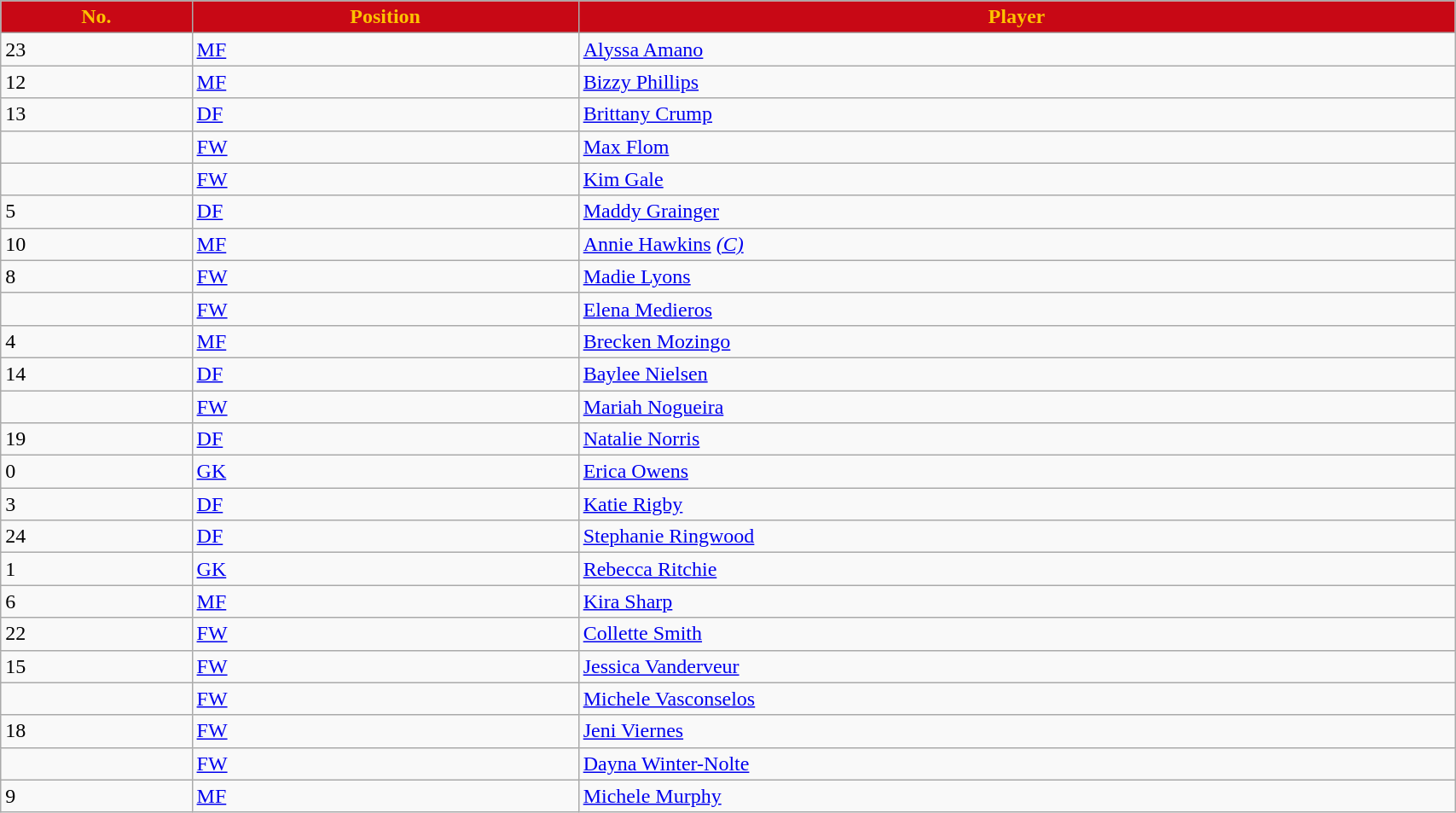<table class="wikitable sortable" style="width:90%">
<tr>
<th style="background:#C80815; color:#FCC200;" scope="col">No.</th>
<th style="background:#C80815; color:#FCC200;" scope="col">Position</th>
<th style="background:#C80815; color:#FCC200;" scope="col">Player</th>
</tr>
<tr>
<td>23</td>
<td><a href='#'>MF</a></td>
<td data-sort-value="Amano"><a href='#'>Alyssa Amano</a></td>
</tr>
<tr>
<td>12</td>
<td><a href='#'>MF</a></td>
<td data-sort-value="Phillips"><a href='#'>Bizzy Phillips</a></td>
</tr>
<tr>
<td>13</td>
<td><a href='#'>DF</a></td>
<td data-sort-value="Crump"><a href='#'>Brittany Crump</a></td>
</tr>
<tr>
<td></td>
<td><a href='#'>FW</a></td>
<td data-sort-value="Flom"><a href='#'>Max Flom</a></td>
</tr>
<tr>
<td></td>
<td><a href='#'>FW</a></td>
<td data-sort-value="Gale"><a href='#'>Kim Gale</a></td>
</tr>
<tr>
<td>5</td>
<td><a href='#'>DF</a></td>
<td data-sort-value="Grainger"><a href='#'>Maddy Grainger</a></td>
</tr>
<tr>
<td>10</td>
<td><a href='#'>MF</a></td>
<td data-sort-value="Hawkins"><a href='#'>Annie Hawkins</a> <em><a href='#'>(C)</a></em></td>
</tr>
<tr>
<td>8</td>
<td><a href='#'>FW</a></td>
<td data-sort-value="Lyons"><a href='#'>Madie Lyons</a></td>
</tr>
<tr>
<td></td>
<td><a href='#'>FW</a></td>
<td data-sort-value="Medieros"><a href='#'>Elena Medieros</a></td>
</tr>
<tr>
<td>4</td>
<td><a href='#'>MF</a></td>
<td data-sort-value="Mozingo"><a href='#'>Brecken Mozingo</a></td>
</tr>
<tr>
<td>14</td>
<td><a href='#'>DF</a></td>
<td data-sort-value="Nielsen"><a href='#'>Baylee Nielsen</a></td>
</tr>
<tr>
<td></td>
<td><a href='#'>FW</a></td>
<td data-sort-value="Nogueira"><a href='#'>Mariah Nogueira</a></td>
</tr>
<tr>
<td>19</td>
<td><a href='#'>DF</a></td>
<td data-sort-value="Norris"><a href='#'>Natalie Norris</a></td>
</tr>
<tr>
<td>0</td>
<td><a href='#'>GK</a></td>
<td data-sort-value="Owens"><a href='#'>Erica Owens</a></td>
</tr>
<tr>
<td>3</td>
<td><a href='#'>DF</a></td>
<td data-sort-value="Rigby"><a href='#'>Katie Rigby</a></td>
</tr>
<tr>
<td>24</td>
<td><a href='#'>DF</a></td>
<td data-sort-value="Ringwood"><a href='#'>Stephanie Ringwood</a></td>
</tr>
<tr>
<td>1</td>
<td><a href='#'>GK</a></td>
<td data-sort-value="Ritchie"><a href='#'>Rebecca Ritchie</a></td>
</tr>
<tr>
<td>6</td>
<td><a href='#'>MF</a></td>
<td data-sort-value="Sharp"><a href='#'>Kira Sharp</a></td>
</tr>
<tr>
<td>22</td>
<td><a href='#'>FW</a></td>
<td data-sort-value="Smith"><a href='#'>Collette Smith</a></td>
</tr>
<tr>
<td>15</td>
<td><a href='#'>FW</a></td>
<td data-sort-value="Vanderveur"><a href='#'>Jessica Vanderveur</a></td>
</tr>
<tr>
<td></td>
<td><a href='#'>FW</a></td>
<td data-sort-value="Vasconselos"><a href='#'>Michele Vasconselos</a></td>
</tr>
<tr>
<td>18</td>
<td><a href='#'>FW</a></td>
<td data-sort-value="Viernes"><a href='#'>Jeni Viernes</a></td>
</tr>
<tr>
<td></td>
<td><a href='#'>FW</a></td>
<td data-sort-value="Winter-Nolte"><a href='#'>Dayna Winter-Nolte</a></td>
</tr>
<tr>
<td>9</td>
<td><a href='#'>MF</a></td>
<td data-sort-value="Murphy"><a href='#'>Michele Murphy</a></td>
</tr>
</table>
